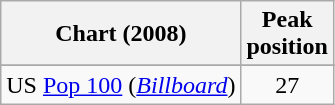<table class="wikitable sortable plainrowheaders">
<tr>
<th scope="col">Chart (2008)</th>
<th scope="col">Peak <br> position</th>
</tr>
<tr>
</tr>
<tr>
</tr>
<tr>
<td align="left">US <a href='#'>Pop 100</a> (<em><a href='#'>Billboard</a></em>)</td>
<td style="text-align:center;">27</td>
</tr>
</table>
